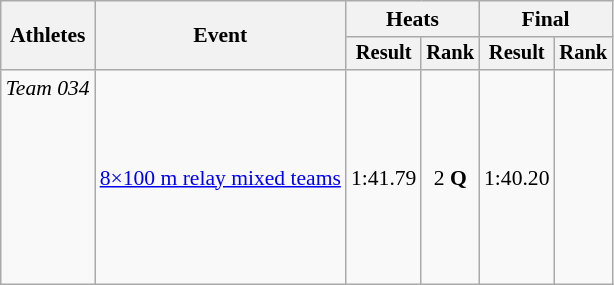<table class="wikitable" style="font-size:90%">
<tr>
<th rowspan=2>Athletes</th>
<th rowspan=2>Event</th>
<th colspan=2>Heats</th>
<th colspan=2>Final</th>
</tr>
<tr style="font-size:95%">
<th>Result</th>
<th>Rank</th>
<th>Result</th>
<th>Rank</th>
</tr>
<tr align=center>
<td align=left><em>Team 034</em> <br>  <br>  <br>  <br>  <br>  <br>  <br>  <br> </td>
<td align=left><a href='#'>8×100 m relay mixed teams</a></td>
<td>1:41.79</td>
<td>2 <strong>Q</strong></td>
<td>1:40.20</td>
<td></td>
</tr>
</table>
